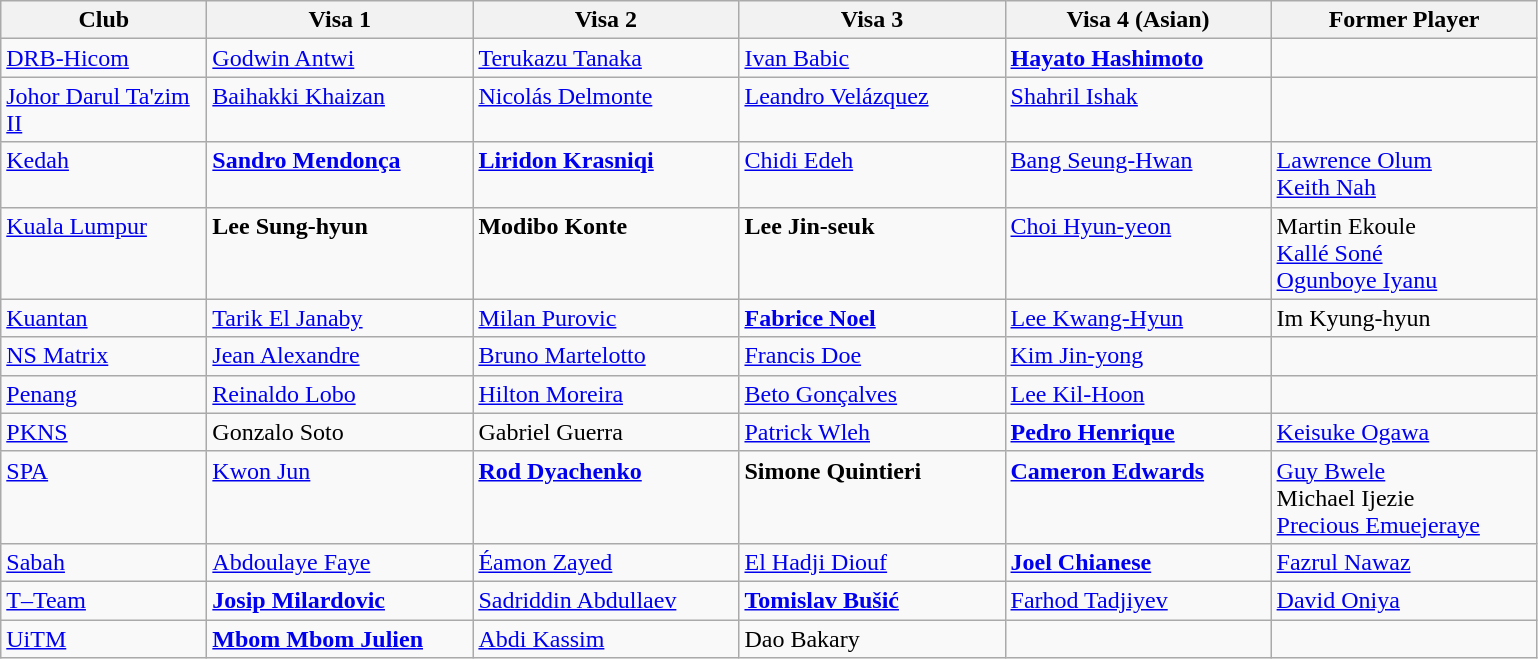<table class="wikitable sortable">
<tr>
<th style="width:130px;">Club</th>
<th style="width:170px;">Visa 1</th>
<th style="width:170px;">Visa 2</th>
<th style="width:170px;">Visa 3</th>
<th style="width:170px;">Visa 4 (Asian)</th>
<th style="width:170px;">Former Player</th>
</tr>
<tr style="vertical-align:top;">
<td><a href='#'>DRB-Hicom</a></td>
<td>   <a href='#'>Godwin Antwi</a></td>
<td>   <a href='#'>Terukazu Tanaka</a></td>
<td> <a href='#'>Ivan Babic</a></td>
<td><strong>   <a href='#'>Hayato Hashimoto</a></strong></td>
<td></td>
</tr>
<tr style="vertical-align:top;">
<td><a href='#'>Johor Darul Ta'zim II</a></td>
<td> <a href='#'>Baihakki Khaizan</a></td>
<td> <a href='#'>Nicolás Delmonte</a></td>
<td> <a href='#'>Leandro Velázquez</a></td>
<td> <a href='#'>Shahril Ishak</a></td>
<td></td>
</tr>
<tr style="vertical-align:top;">
<td><a href='#'>Kedah</a></td>
<td><strong>      <a href='#'>Sandro Mendonça</a></strong></td>
<td><strong>     <a href='#'>Liridon Krasniqi</a></strong></td>
<td>     <a href='#'>Chidi Edeh</a></td>
<td> <a href='#'>Bang Seung-Hwan</a></td>
<td>       <a href='#'>Lawrence Olum</a><br>     <a href='#'>Keith Nah</a></td>
</tr>
<tr style="vertical-align:top;">
<td><a href='#'>Kuala Lumpur</a></td>
<td><strong> Lee Sung-hyun</strong></td>
<td><strong>        Modibo Konte</strong></td>
<td><strong> Lee Jin-seuk</strong></td>
<td> <a href='#'>Choi Hyun-yeon</a></td>
<td> Martin Ekoule<br> <a href='#'>Kallé Soné</a><br> <a href='#'>Ogunboye Iyanu</a></td>
</tr>
<tr style="vertical-align:top;">
<td><a href='#'>Kuantan</a></td>
<td>     <a href='#'>Tarik El Janaby</a></td>
<td>  <a href='#'>Milan Purovic</a></td>
<td><strong>       <a href='#'>Fabrice Noel</a></strong></td>
<td> <a href='#'>Lee Kwang-Hyun</a></td>
<td> Im Kyung-hyun</td>
</tr>
<tr style="vertical-align:top;">
<td><a href='#'>NS Matrix</a></td>
<td>       <a href='#'>Jean Alexandre</a></td>
<td>   <a href='#'>Bruno Martelotto</a></td>
<td>     <a href='#'>Francis Doe</a></td>
<td> <a href='#'>Kim Jin-yong</a></td>
<td></td>
</tr>
<tr style="vertical-align:top;">
<td><a href='#'>Penang</a></td>
<td>      <a href='#'>Reinaldo Lobo</a></td>
<td>      <a href='#'>Hilton Moreira</a></td>
<td>      <a href='#'>Beto Gonçalves</a></td>
<td> <a href='#'>Lee Kil-Hoon</a></td>
<td></td>
</tr>
<tr style="vertical-align:top;">
<td><a href='#'>PKNS</a></td>
<td>     Gonzalo Soto</td>
<td>     Gabriel Guerra</td>
<td>     <a href='#'>Patrick Wleh</a></td>
<td><strong> <a href='#'>Pedro Henrique</a></strong></td>
<td>       <a href='#'>Keisuke Ogawa</a></td>
</tr>
<tr style="vertical-align:top;">
<td><a href='#'>SPA</a></td>
<td> <a href='#'>Kwon Jun</a></td>
<td><strong>      <a href='#'>Rod Dyachenko</a></strong></td>
<td><strong>         Simone Quintieri</strong></td>
<td><strong>   <a href='#'>Cameron Edwards</a></strong></td>
<td> <a href='#'>Guy Bwele</a><br>  Michael Ijezie<br> <a href='#'>Precious Emuejeraye</a></td>
</tr>
<tr style="vertical-align:top;">
<td><a href='#'>Sabah</a></td>
<td>   <a href='#'>Abdoulaye Faye</a></td>
<td>     <a href='#'>Éamon Zayed</a></td>
<td>   <a href='#'>El Hadji Diouf</a></td>
<td><strong> <a href='#'>Joel Chianese</a></strong></td>
<td> <a href='#'>Fazrul Nawaz</a></td>
</tr>
<tr style="vertical-align:top;">
<td><a href='#'>T–Team</a></td>
<td><strong>    <a href='#'>Josip Milardovic</a></strong></td>
<td> <a href='#'>Sadriddin Abdullaev</a></td>
<td><strong>    <a href='#'>Tomislav Bušić</a></strong></td>
<td> <a href='#'>Farhod Tadjiyev</a></td>
<td>    <a href='#'>David Oniya</a></td>
</tr>
<tr style="vertical-align:top;">
<td><a href='#'>UiTM</a></td>
<td><strong>    <a href='#'>Mbom Mbom Julien</a></strong></td>
<td>    <a href='#'>Abdi Kassim</a></td>
<td>   Dao Bakary</td>
<td></td>
</tr>
</table>
